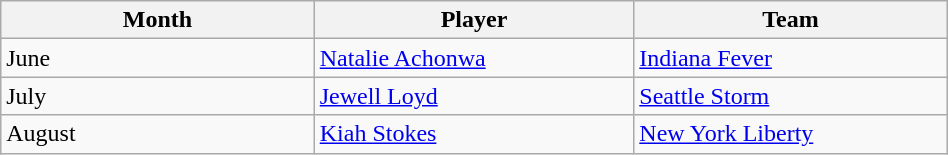<table class="wikitable" style="width: 50%">
<tr>
<th width=60>Month</th>
<th width=60>Player</th>
<th width=60>Team</th>
</tr>
<tr>
<td>June</td>
<td><a href='#'>Natalie Achonwa</a></td>
<td><a href='#'>Indiana Fever</a></td>
</tr>
<tr>
<td>July</td>
<td><a href='#'>Jewell Loyd</a></td>
<td><a href='#'>Seattle Storm</a></td>
</tr>
<tr>
<td>August</td>
<td><a href='#'>Kiah Stokes</a></td>
<td><a href='#'>New York Liberty</a></td>
</tr>
</table>
